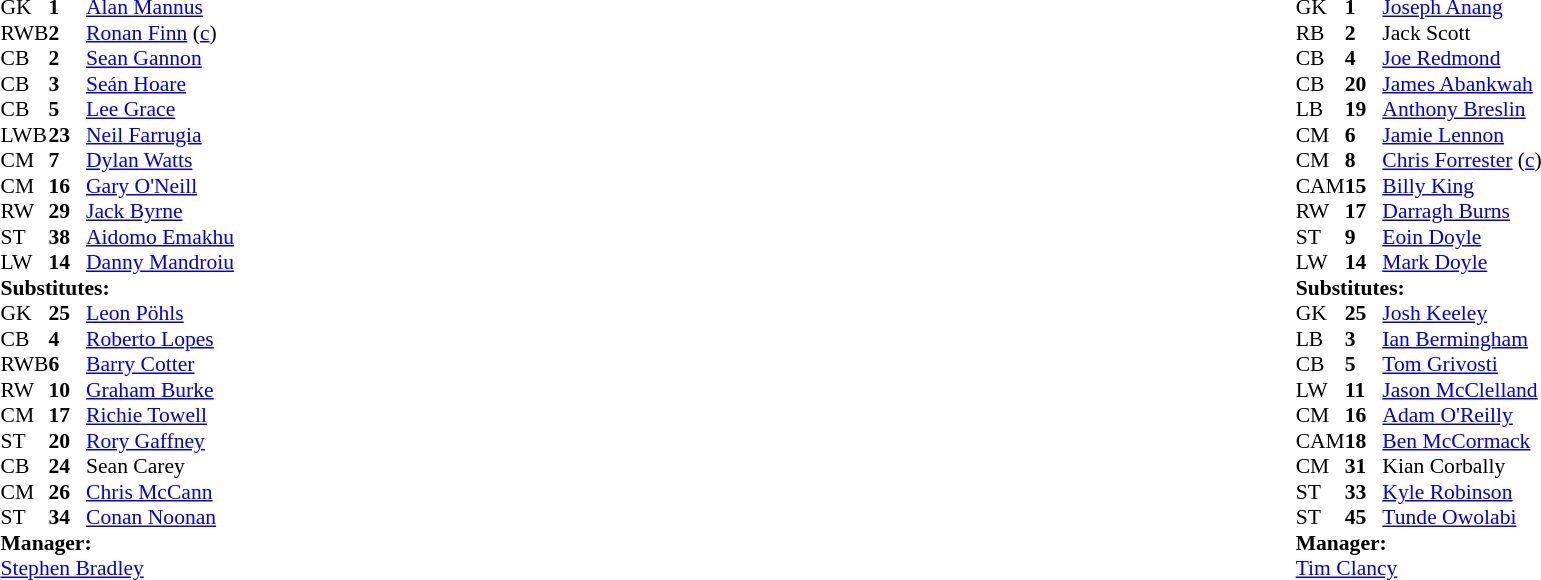<table style="width:100%">
<tr>
<td style="vertical-align:top; width:50%"><br><table cellspacing="0" cellpadding="0" style="font-size:90%">
<tr>
<th width=25></th>
<th width=25></th>
</tr>
<tr>
<td>GK</td>
<td><strong>1</strong></td>
<td> <a href='#'>Alan Mannus</a></td>
</tr>
<tr>
<td>RWB</td>
<td><strong>2</strong></td>
<td> <a href='#'>Ronan Finn</a> (<a href='#'>c</a>)</td>
<td></td>
<td></td>
</tr>
<tr>
<td>CB</td>
<td><strong>2</strong></td>
<td> <a href='#'>Sean Gannon</a></td>
</tr>
<tr>
<td>CB</td>
<td><strong>3</strong></td>
<td> <a href='#'>Seán Hoare</a></td>
</tr>
<tr>
<td>CB</td>
<td><strong>5</strong></td>
<td> <a href='#'>Lee Grace</a></td>
</tr>
<tr>
<td>LWB</td>
<td><strong>23</strong></td>
<td> <a href='#'>Neil Farrugia</a></td>
</tr>
<tr>
<td>CM</td>
<td><strong>7</strong></td>
<td> <a href='#'>Dylan Watts</a></td>
<td></td>
</tr>
<tr>
<td>CM</td>
<td><strong>16</strong></td>
<td> <a href='#'>Gary O'Neill</a></td>
</tr>
<tr>
<td>RW</td>
<td><strong>29</strong></td>
<td> <a href='#'>Jack Byrne</a></td>
</tr>
<tr>
<td>ST</td>
<td><strong>38</strong></td>
<td> <a href='#'>Aidomo Emakhu</a></td>
<td></td>
</tr>
<tr>
<td>LW</td>
<td><strong>14</strong></td>
<td> <a href='#'>Danny Mandroiu</a></td>
<td></td>
</tr>
<tr>
<td colspan=3><strong>Substitutes:</strong></td>
</tr>
<tr>
<td>GK</td>
<td><strong>25</strong></td>
<td> <a href='#'>Leon Pöhls</a></td>
</tr>
<tr>
<td>CB</td>
<td><strong>4</strong></td>
<td> <a href='#'>Roberto Lopes</a></td>
</tr>
<tr>
<td>RWB</td>
<td><strong>6</strong></td>
<td> <a href='#'>Barry Cotter</a></td>
<td></td>
</tr>
<tr>
<td>RW</td>
<td><strong>10</strong></td>
<td> <a href='#'>Graham Burke</a></td>
<td></td>
</tr>
<tr>
<td>CM</td>
<td><strong>17</strong></td>
<td> <a href='#'>Richie Towell</a></td>
<td></td>
</tr>
<tr>
<td>ST</td>
<td><strong>20</strong></td>
<td> <a href='#'>Rory Gaffney</a></td>
<td></td>
</tr>
<tr>
<td>CB</td>
<td><strong>24</strong></td>
<td> Sean Carey</td>
</tr>
<tr>
<td>CM</td>
<td><strong>26</strong></td>
<td> <a href='#'>Chris McCann</a></td>
</tr>
<tr>
<td>ST</td>
<td><strong>34</strong></td>
<td> <a href='#'>Conan Noonan</a></td>
</tr>
<tr>
<td colspan=3><strong>Manager:</strong></td>
</tr>
<tr>
<td colspan=4> <a href='#'>Stephen Bradley</a></td>
</tr>
</table>
</td>
<td style="vertical-align:top"></td>
<td style="vertical-align:top; width:50%"><br><table cellspacing="0" cellpadding="0" style="font-size:90%; margin:auto">
<tr>
<th width=25></th>
<th width=25></th>
</tr>
<tr>
<td>GK</td>
<td><strong>1</strong></td>
<td> <a href='#'>Joseph Anang</a></td>
</tr>
<tr>
<td>RB</td>
<td><strong>2</strong></td>
<td> Jack Scott</td>
</tr>
<tr>
<td>CB</td>
<td><strong>4</strong></td>
<td> <a href='#'>Joe Redmond</a></td>
</tr>
<tr>
<td>CB</td>
<td><strong>20</strong></td>
<td> <a href='#'>James Abankwah</a></td>
<td></td>
</tr>
<tr>
<td>LB</td>
<td><strong>19</strong></td>
<td> <a href='#'>Anthony Breslin</a></td>
</tr>
<tr>
<td>CM</td>
<td><strong>6</strong></td>
<td> <a href='#'>Jamie Lennon</a></td>
<td></td>
</tr>
<tr>
<td>CM</td>
<td><strong>8</strong></td>
<td> <a href='#'>Chris Forrester</a> (<a href='#'>c</a>)</td>
</tr>
<tr>
<td>CAM</td>
<td><strong>15</strong></td>
<td> <a href='#'>Billy King</a></td>
<td></td>
</tr>
<tr>
<td>RW</td>
<td><strong>17</strong></td>
<td> <a href='#'>Darragh Burns</a></td>
<td></td>
</tr>
<tr>
<td>ST</td>
<td><strong>9</strong></td>
<td> <a href='#'>Eoin Doyle</a></td>
<td></td>
</tr>
<tr>
<td>LW</td>
<td><strong>14</strong></td>
<td> <a href='#'>Mark Doyle</a></td>
</tr>
<tr>
<td colspan=3><strong>Substitutes:</strong></td>
</tr>
<tr>
<td>GK</td>
<td><strong>25</strong></td>
<td> <a href='#'>Josh Keeley</a></td>
</tr>
<tr>
<td>LB</td>
<td><strong>3</strong></td>
<td> <a href='#'>Ian Bermingham</a></td>
</tr>
<tr>
<td>CB</td>
<td><strong>5</strong></td>
<td> <a href='#'>Tom Grivosti</a></td>
<td></td>
</tr>
<tr>
<td>LW</td>
<td><strong>11</strong></td>
<td> <a href='#'>Jason McClelland</a></td>
<td></td>
</tr>
<tr>
<td>CM</td>
<td><strong>16</strong></td>
<td> <a href='#'>Adam O'Reilly</a></td>
<td></td>
</tr>
<tr>
<td>CAM</td>
<td><strong>18</strong></td>
<td> <a href='#'>Ben McCormack</a></td>
</tr>
<tr>
<td>CM</td>
<td><strong>31</strong></td>
<td> Kian Corbally</td>
</tr>
<tr>
<td>ST</td>
<td><strong>33</strong></td>
<td> <a href='#'>Kyle Robinson</a></td>
</tr>
<tr>
<td>ST</td>
<td><strong>45</strong></td>
<td> <a href='#'>Tunde Owolabi</a></td>
<td></td>
</tr>
<tr>
<td colspan=3><strong>Manager:</strong></td>
</tr>
<tr>
<td colspan=4> <a href='#'>Tim Clancy</a></td>
</tr>
</table>
</td>
</tr>
</table>
